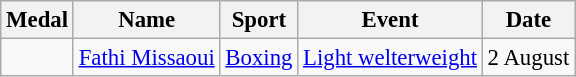<table class="wikitable sortable"  style="font-size:95%">
<tr>
<th>Medal</th>
<th>Name</th>
<th>Sport</th>
<th>Event</th>
<th>Date</th>
</tr>
<tr align=left>
<td></td>
<td><a href='#'>Fathi Missaoui</a></td>
<td><a href='#'>Boxing</a></td>
<td><a href='#'>Light welterweight</a></td>
<td>2 August</td>
</tr>
</table>
